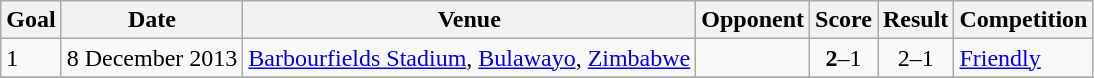<table class="wikitable plainrowheaders sortable">
<tr>
<th>Goal</th>
<th>Date</th>
<th>Venue</th>
<th>Opponent</th>
<th>Score</th>
<th>Result</th>
<th>Competition</th>
</tr>
<tr>
<td>1</td>
<td>8 December 2013</td>
<td><a href='#'>Barbourfields Stadium</a>, <a href='#'>Bulawayo</a>, <a href='#'>Zimbabwe</a></td>
<td></td>
<td align=center><strong>2</strong>–1</td>
<td align=center>2–1</td>
<td><a href='#'>Friendly</a></td>
</tr>
<tr>
</tr>
</table>
